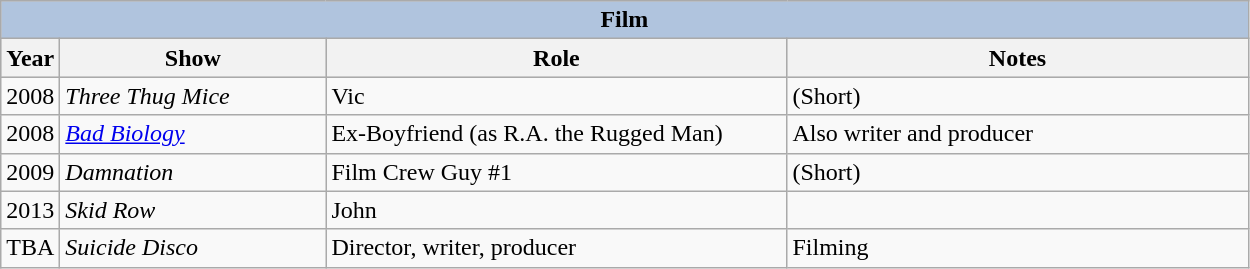<table class="wikitable">
<tr style="background:#ccc; text-align:center;">
<th colspan=4 style="background: LightSteelBlue;">Film</th>
</tr>
<tr style="background:#ccc; text-align:center;">
<th style="text-align:center;">Year</th>
<th style="width:170px;">Show</th>
<th style="width:300px;">Role</th>
<th style="width:300px;">Notes</th>
</tr>
<tr>
<td>2008</td>
<td><em>Three Thug Mice</em></td>
<td>Vic</td>
<td>(Short)</td>
</tr>
<tr>
<td>2008</td>
<td><em><a href='#'>Bad Biology</a></em></td>
<td>Ex-Boyfriend (as R.A. the Rugged Man)</td>
<td>Also writer and producer</td>
</tr>
<tr>
<td>2009</td>
<td><em>Damnation</em></td>
<td>Film Crew Guy #1</td>
<td>(Short)</td>
</tr>
<tr>
<td>2013</td>
<td><em>Skid Row</em></td>
<td>John</td>
<td></td>
</tr>
<tr>
<td>TBA</td>
<td><em>Suicide Disco</em></td>
<td>Director, writer, producer</td>
<td>Filming</td>
</tr>
</table>
